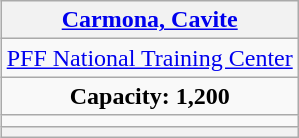<table class="wikitable" style="text-align:center" align=right>
<tr>
<th><a href='#'>Carmona, Cavite</a></th>
</tr>
<tr>
<td><a href='#'>PFF National Training Center</a></td>
</tr>
<tr>
<td><strong>Capacity: 1,200</strong></td>
</tr>
<tr>
<td></td>
</tr>
<tr>
<th></th>
</tr>
</table>
